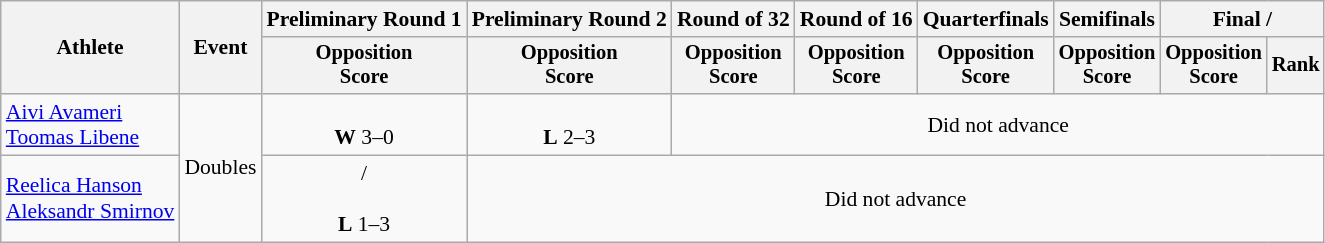<table class=wikitable style=font-size:90%;text-align:center>
<tr>
<th rowspan=2>Athlete</th>
<th rowspan=2>Event</th>
<th>Preliminary Round 1</th>
<th>Preliminary Round 2</th>
<th>Round of 32</th>
<th>Round of 16</th>
<th>Quarterfinals</th>
<th>Semifinals</th>
<th colspan=2>Final / </th>
</tr>
<tr style=font-size:95%>
<th>Opposition<br>Score</th>
<th>Opposition<br>Score</th>
<th>Opposition<br>Score</th>
<th>Opposition<br>Score</th>
<th>Opposition<br>Score</th>
<th>Opposition<br>Score</th>
<th>Opposition<br>Score</th>
<th>Rank</th>
</tr>
<tr>
<td align=left><a href='#'>Aivi Avameri</a><br><a href='#'>Toomas Libene</a></td>
<td align=left rowspan=2>Doubles</td>
<td><br><strong>W</strong> 3–0</td>
<td><br><strong>L</strong> 2–3</td>
<td colspan=6>Did not advance</td>
</tr>
<tr>
<td align=left><a href='#'>Reelica Hanson</a><br><a href='#'>Aleksandr Smirnov</a></td>
<td> /<br><br><strong>L</strong> 1–3</td>
<td colspan=7>Did not advance</td>
</tr>
</table>
